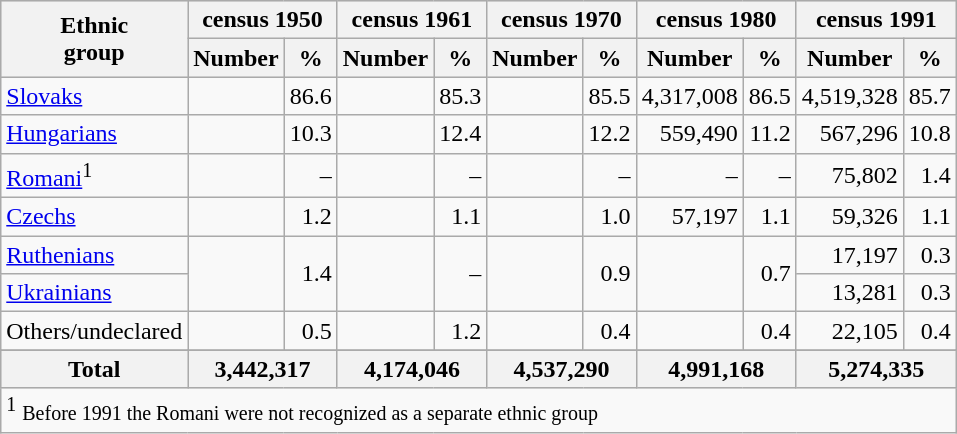<table class="wikitable">
<tr bgcolor="#e0e0e0">
<th rowspan="2">Ethnic<br>group</th>
<th colspan="2">census 1950</th>
<th colspan="2">census 1961</th>
<th colspan="2">census 1970</th>
<th colspan="2">census 1980</th>
<th colspan="2">census 1991</th>
</tr>
<tr bgcolor="#e0e0e0">
<th>Number</th>
<th>%</th>
<th>Number</th>
<th>%</th>
<th>Number</th>
<th>%</th>
<th>Number</th>
<th>%</th>
<th>Number</th>
<th>%</th>
</tr>
<tr>
<td><a href='#'>Slovaks</a></td>
<td align="right"></td>
<td align="right">86.6</td>
<td align="right"></td>
<td align="right">85.3</td>
<td align="right"></td>
<td align="right">85.5</td>
<td align="right">4,317,008</td>
<td align="right">86.5</td>
<td align="right">4,519,328</td>
<td align="right">85.7</td>
</tr>
<tr>
<td><a href='#'>Hungarians</a></td>
<td align="right"></td>
<td align="right">10.3</td>
<td align="right"></td>
<td align="right">12.4</td>
<td align="right"></td>
<td align="right">12.2</td>
<td align="right">559,490</td>
<td align="right">11.2</td>
<td align="right">567,296</td>
<td align="right">10.8</td>
</tr>
<tr>
<td><a href='#'>Romani</a><sup>1</sup></td>
<td align="right"></td>
<td align="right">–</td>
<td align="right"></td>
<td align="right">–</td>
<td align="right"></td>
<td align="right">–</td>
<td align="right">–</td>
<td align="right">–</td>
<td align="right">75,802</td>
<td align="right">1.4</td>
</tr>
<tr>
<td><a href='#'>Czechs</a></td>
<td align="right"></td>
<td align="right">1.2</td>
<td align="right"></td>
<td align="right">1.1</td>
<td align="right"></td>
<td align="right">1.0</td>
<td align="right">57,197</td>
<td align="right">1.1</td>
<td align="right">59,326</td>
<td align="right">1.1</td>
</tr>
<tr>
<td><a href='#'>Ruthenians</a></td>
<td align="right" rowspan="2"></td>
<td align="right" rowspan="2">1.4</td>
<td align="right" rowspan="2"></td>
<td align="right" rowspan="2">–</td>
<td align="right" rowspan="2"></td>
<td align="right" rowspan="2">0.9</td>
<td align="right" rowspan="2"></td>
<td align="right" rowspan="2">0.7</td>
<td align="right">17,197</td>
<td align="right">0.3</td>
</tr>
<tr>
<td><a href='#'>Ukrainians</a></td>
<td align="right">13,281</td>
<td align="right">0.3</td>
</tr>
<tr>
<td>Others/undeclared</td>
<td align="right"></td>
<td align="right">0.5</td>
<td align="right"></td>
<td align="right">1.2</td>
<td align="right"></td>
<td align="right">0.4</td>
<td align="right"></td>
<td align="right">0.4</td>
<td align="right">22,105</td>
<td align="right">0.4</td>
</tr>
<tr>
</tr>
<tr bgcolor="#e0e0e0">
<th align="left">Total</th>
<th colspan="2">3,442,317</th>
<th colspan="2">4,174,046</th>
<th colspan="2">4,537,290</th>
<th colspan="2">4,991,168</th>
<th colspan="2">5,274,335</th>
</tr>
<tr>
<td colspan="11"><sup>1</sup> <small>Before 1991 the Romani were not recognized as a separate ethnic group</small></td>
</tr>
</table>
